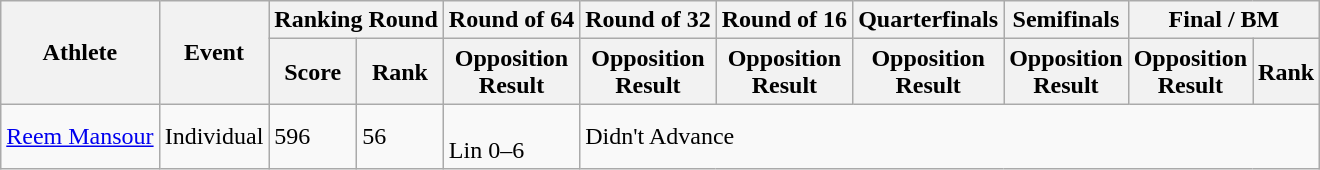<table class="wikitable">
<tr>
<th rowspan="2">Athlete</th>
<th rowspan="2">Event</th>
<th colspan="2">Ranking Round</th>
<th>Round of 64</th>
<th>Round of 32</th>
<th>Round of 16</th>
<th>Quarterfinals</th>
<th>Semifinals</th>
<th colspan="2">Final / <abbr>BM</abbr></th>
</tr>
<tr>
<th>Score</th>
<th>Rank</th>
<th>Opposition<br>Result</th>
<th>Opposition<br>Result</th>
<th>Opposition<br>Result</th>
<th>Opposition<br>Result</th>
<th>Opposition<br>Result</th>
<th>Opposition<br>Result</th>
<th>Rank</th>
</tr>
<tr>
<td><a href='#'>Reem Mansour</a></td>
<td>Individual</td>
<td>596</td>
<td>56</td>
<td><br>Lin
0–6</td>
<td colspan="6">Didn't Advance</td>
</tr>
</table>
